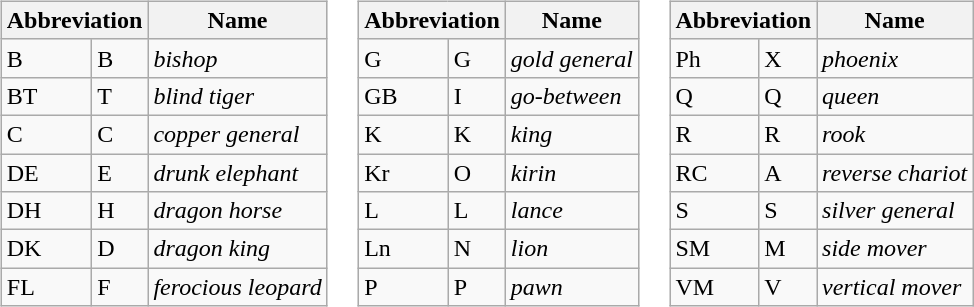<table>
<tr>
<td><br><table class=wikitable>
<tr>
<th colspan="2">Abbreviation</th>
<th>Name</th>
</tr>
<tr>
<td>B</td>
<td>B</td>
<td><em>bishop</em></td>
</tr>
<tr>
<td>BT</td>
<td>T</td>
<td><em>blind tiger</em></td>
</tr>
<tr>
<td>C</td>
<td>C</td>
<td><em>copper general</em></td>
</tr>
<tr>
<td>DE</td>
<td>E</td>
<td><em>drunk elephant</em></td>
</tr>
<tr>
<td>DH</td>
<td>H</td>
<td><em>dragon horse</em></td>
</tr>
<tr>
<td>DK</td>
<td>D</td>
<td><em>dragon king</em></td>
</tr>
<tr>
<td>FL</td>
<td>F</td>
<td><em>ferocious leopard</em></td>
</tr>
</table>
</td>
<td><br><table class=wikitable>
<tr>
<th colspan="2">Abbreviation</th>
<th>Name</th>
</tr>
<tr>
<td>G</td>
<td>G</td>
<td><em>gold general</em></td>
</tr>
<tr>
<td>GB</td>
<td>I</td>
<td><em>go-between</em></td>
</tr>
<tr>
<td>K</td>
<td>K</td>
<td><em>king</em></td>
</tr>
<tr>
<td>Kr</td>
<td>O</td>
<td><em>kirin</em></td>
</tr>
<tr>
<td>L</td>
<td>L</td>
<td><em>lance</em></td>
</tr>
<tr>
<td>Ln</td>
<td>N</td>
<td><em>lion</em></td>
</tr>
<tr>
<td>P</td>
<td>P</td>
<td><em>pawn</em></td>
</tr>
</table>
</td>
<td><br><table class=wikitable>
<tr>
<th colspan="2">Abbreviation</th>
<th>Name</th>
</tr>
<tr>
<td>Ph</td>
<td>X</td>
<td><em>phoenix</em></td>
</tr>
<tr>
<td>Q</td>
<td>Q</td>
<td><em>queen</em></td>
</tr>
<tr>
<td>R</td>
<td>R</td>
<td><em>rook</em></td>
</tr>
<tr>
<td>RC</td>
<td>A</td>
<td><em>reverse chariot</em></td>
</tr>
<tr>
<td>S</td>
<td>S</td>
<td><em>silver general</em></td>
</tr>
<tr>
<td>SM</td>
<td>M</td>
<td><em>side mover</em></td>
</tr>
<tr>
<td>VM</td>
<td>V</td>
<td><em>vertical mover</em></td>
</tr>
</table>
</td>
</tr>
</table>
